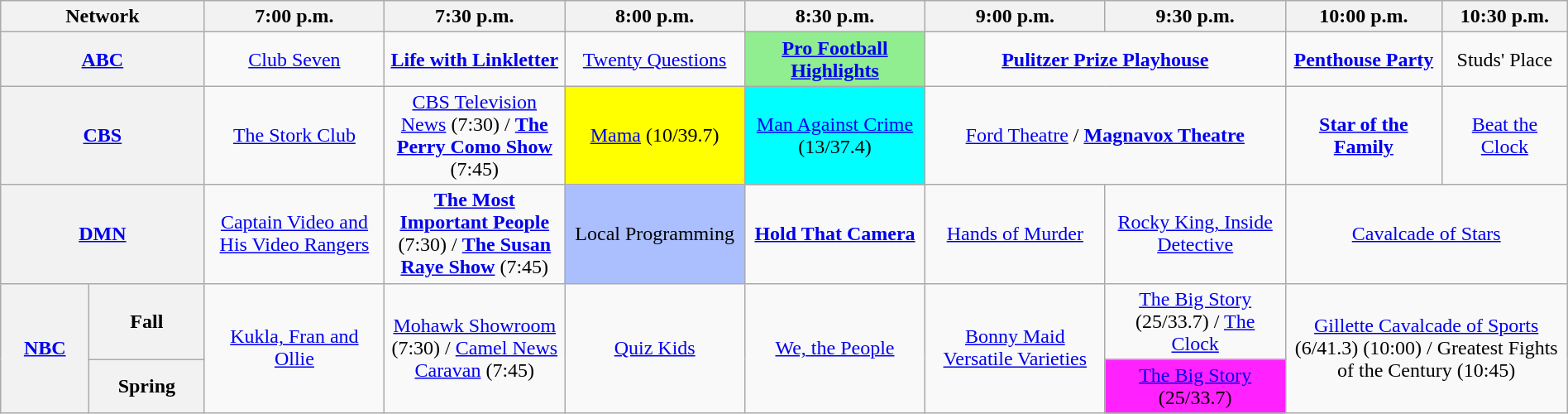<table class="wikitable" style="width:100%;margin-right:0;text-align:center">
<tr>
<th colspan="2" style="width:13%;">Network</th>
<th style="width:11.5%;">7:00 p.m.</th>
<th style="width:11.5%;">7:30 p.m.</th>
<th style="width:11.5%;">8:00 p.m.</th>
<th style="width:11.5%;">8:30 p.m.</th>
<th style="width:11.5%;">9:00 p.m.</th>
<th style="width:11.5%;">9:30 p.m.</th>
<th style="width:10%;">10:00 p.m.</th>
<th style="width:10%;">10:30 p.m.</th>
</tr>
<tr>
<th colspan="2"><a href='#'>ABC</a></th>
<td><a href='#'>Club Seven</a></td>
<td><strong><a href='#'>Life with Linkletter</a></strong></td>
<td><a href='#'>Twenty Questions</a></td>
<td bgcolor="lightgreen"><strong><a href='#'>Pro Football Highlights</a></strong></td>
<td colspan="2"><strong><a href='#'>Pulitzer Prize Playhouse</a></strong></td>
<td><strong><a href='#'>Penthouse Party</a></strong></td>
<td>Studs' Place</td>
</tr>
<tr>
<th colspan="2"><a href='#'>CBS</a></th>
<td><a href='#'>The Stork Club</a></td>
<td><a href='#'>CBS Television News</a> (7:30) / <strong><a href='#'>The Perry Como Show</a></strong> (7:45)</td>
<td bgcolor="#FFFF00"><a href='#'>Mama</a> (10/39.7)</td>
<td bgcolor="#00FFFF"><a href='#'>Man Against Crime</a> (13/37.4)</td>
<td colspan="2"><a href='#'>Ford Theatre</a> / <strong><a href='#'>Magnavox Theatre</a></strong></td>
<td><strong><a href='#'>Star of the Family</a></strong></td>
<td><a href='#'>Beat the Clock</a></td>
</tr>
<tr>
<th colspan="2"><a href='#'>DMN</a></th>
<td><a href='#'>Captain Video and His Video Rangers</a></td>
<td><strong><a href='#'>The Most Important People</a></strong> (7:30) / <strong><a href='#'>The Susan Raye Show</a></strong> (7:45)</td>
<td bgcolor="ABBFFF">Local Programming</td>
<td><strong><a href='#'>Hold That Camera</a></strong></td>
<td><a href='#'>Hands of Murder</a></td>
<td><a href='#'>Rocky King, Inside Detective</a></td>
<td colspan="2"><a href='#'>Cavalcade of Stars</a></td>
</tr>
<tr>
<th rowspan="2"><a href='#'>NBC</a></th>
<th>Fall</th>
<td rowspan="2"><a href='#'>Kukla, Fran and Ollie</a></td>
<td rowspan="2"><a href='#'>Mohawk Showroom</a> (7:30) / <a href='#'>Camel News Caravan</a> (7:45)</td>
<td rowspan="2"><a href='#'>Quiz Kids</a></td>
<td rowspan="2"><a href='#'>We, the People</a></td>
<td rowspan="2"><a href='#'>Bonny Maid Versatile Varieties</a></td>
<td><span><a href='#'>The Big Story</a> (25/33.7)</span> / <a href='#'>The Clock</a></td>
<td rowspan="2" colspan="2"><span><a href='#'>Gillette Cavalcade of Sports</a> (6/41.3)</span> (10:00) / Greatest Fights of the Century (10:45)</td>
</tr>
<tr>
<th>Spring</th>
<td style="background-color:#FF22FF"><a href='#'>The Big Story</a> (25/33.7)</td>
</tr>
</table>
